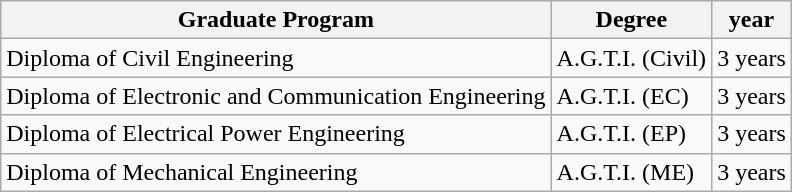<table class="wikitable">
<tr>
<th>Graduate Program</th>
<th>Degree</th>
<th>year</th>
</tr>
<tr>
<td>Diploma of Civil Engineering</td>
<td>A.G.T.I. (Civil)</td>
<td>3 years</td>
</tr>
<tr>
<td>Diploma of Electronic and Communication Engineering</td>
<td>A.G.T.I. (EC)</td>
<td>3 years</td>
</tr>
<tr>
<td>Diploma of Electrical Power Engineering</td>
<td>A.G.T.I. (EP)</td>
<td>3 years</td>
</tr>
<tr>
<td>Diploma of Mechanical Engineering</td>
<td>A.G.T.I. (ME)</td>
<td>3 years</td>
</tr>
</table>
